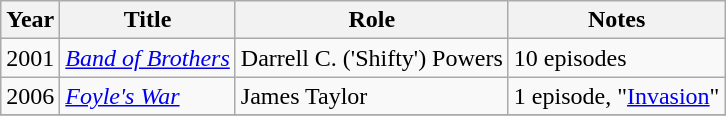<table class="wikitable sortable">
<tr>
<th>Year</th>
<th>Title</th>
<th>Role</th>
<th>Notes</th>
</tr>
<tr>
<td>2001</td>
<td><em><a href='#'>Band of Brothers</a></em></td>
<td>Darrell C. ('Shifty') Powers</td>
<td>10 episodes</td>
</tr>
<tr>
<td>2006</td>
<td><em><a href='#'>Foyle's War</a></em></td>
<td>James Taylor</td>
<td>1 episode, "<a href='#'>Invasion</a>"</td>
</tr>
<tr>
</tr>
</table>
